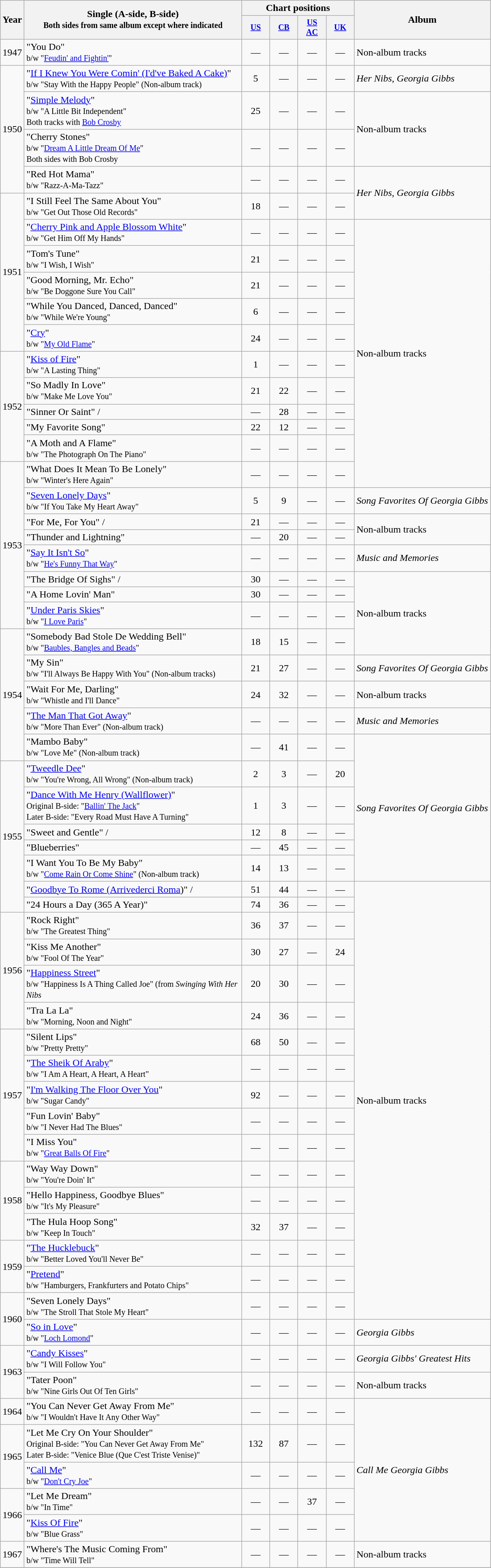<table class="wikitable" style="text-align:center;">
<tr>
<th rowspan="2">Year</th>
<th style="width:350px;" rowspan="2">Single (A-side, B-side)<br><small>Both sides from same album except where indicated</small></th>
<th colspan="4">Chart positions</th>
<th rowspan="2">Album</th>
</tr>
<tr style="font-size:smaller;">
<th style="width:40px;"><a href='#'>US</a></th>
<th style="width:40px;"><a href='#'>CB</a></th>
<th style="width:40px;"><a href='#'>US<br>AC</a></th>
<th style="width:40px;"><a href='#'>UK</a></th>
</tr>
<tr>
<td>1947</td>
<td style="text-align:left;">"You Do"<br><small>b/w "<a href='#'>Feudin' and Fightin'</a>"</small></td>
<td>—</td>
<td>—</td>
<td>—</td>
<td>—</td>
<td align="left">Non-album tracks</td>
</tr>
<tr>
<td rowspan="4">1950</td>
<td style="text-align:left;">"<a href='#'>If I Knew You Were Comin' (I'd've Baked A Cake)</a>"<br><small>b/w "Stay With the Happy People" (Non-album track)</small></td>
<td>5</td>
<td>—</td>
<td>—</td>
<td>—</td>
<td align="left"><em>Her Nibs, Georgia Gibbs</em></td>
</tr>
<tr>
<td style="text-align:left;">"<a href='#'>Simple Melody</a>"<br><small>b/w "A Little Bit Independent"<br>Both tracks with <a href='#'>Bob Crosby</a></small></td>
<td>25</td>
<td>—</td>
<td>—</td>
<td>—</td>
<td align="left" rowspan="2">Non-album tracks</td>
</tr>
<tr>
<td style="text-align:left;">"Cherry Stones"<br><small>b/w "<a href='#'>Dream A Little Dream Of Me</a>"<br>Both sides with Bob Crosby</small></td>
<td>—</td>
<td>—</td>
<td>—</td>
<td>—</td>
</tr>
<tr>
<td style="text-align:left;">"Red Hot Mama"<br><small>b/w "Razz-A-Ma-Tazz"</small></td>
<td>—</td>
<td>—</td>
<td>—</td>
<td>—</td>
<td align="left" rowspan="2"><em>Her Nibs, Georgia Gibbs</em></td>
</tr>
<tr>
<td rowspan="6">1951</td>
<td style="text-align:left;">"I Still Feel The Same About You"<br><small>b/w "Get Out Those Old Records"</small></td>
<td>18</td>
<td>—</td>
<td>—</td>
<td>—</td>
</tr>
<tr>
<td style="text-align:left;">"<a href='#'>Cherry Pink and Apple Blossom White</a>"<br><small>b/w "Get Him Off My Hands"</small></td>
<td>—</td>
<td>—</td>
<td>—</td>
<td>—</td>
<td align="left" rowspan="11">Non-album tracks</td>
</tr>
<tr>
<td style="text-align:left;">"Tom's Tune"<br><small>b/w "I Wish, I Wish"</small></td>
<td>21</td>
<td>—</td>
<td>—</td>
<td>—</td>
</tr>
<tr>
<td style="text-align:left;">"Good Morning, Mr. Echo"<br><small>b/w "Be Doggone Sure You Call"</small></td>
<td>21</td>
<td>—</td>
<td>—</td>
<td>—</td>
</tr>
<tr>
<td style="text-align:left;">"While You Danced, Danced, Danced"<br><small>b/w "While We're Young"</small></td>
<td>6</td>
<td>—</td>
<td>—</td>
<td>—</td>
</tr>
<tr>
<td style="text-align:left;">"<a href='#'>Cry</a>"<br><small>b/w "<a href='#'>My Old Flame</a>" </small></td>
<td>24</td>
<td>—</td>
<td>—</td>
<td>—</td>
</tr>
<tr>
<td rowspan="5">1952</td>
<td style="text-align:left;">"<a href='#'>Kiss of Fire</a>"<br><small>b/w "A Lasting Thing"</small></td>
<td>1</td>
<td>—</td>
<td>—</td>
<td>—</td>
</tr>
<tr>
<td style="text-align:left;">"So Madly In Love"<br><small>b/w "Make Me Love You"</small></td>
<td>21</td>
<td>22</td>
<td>—</td>
<td>—</td>
</tr>
<tr>
<td style="text-align:left;">"Sinner Or Saint" /</td>
<td>—</td>
<td>28</td>
<td>—</td>
<td>—</td>
</tr>
<tr>
<td style="text-align:left;">"My Favorite Song"</td>
<td>22</td>
<td>12</td>
<td>—</td>
<td>—</td>
</tr>
<tr>
<td style="text-align:left;">"A Moth and A Flame"<br><small>b/w "The Photograph On The Piano"</small></td>
<td>—</td>
<td>—</td>
<td>—</td>
<td>—</td>
</tr>
<tr>
<td rowspan="8">1953</td>
<td style="text-align:left;">"What Does It Mean To Be Lonely"<br><small>b/w "Winter's Here Again"</small></td>
<td>—</td>
<td>—</td>
<td>—</td>
<td>—</td>
</tr>
<tr>
<td style="text-align:left;">"<a href='#'>Seven Lonely Days</a>"<br><small>b/w "If You Take My Heart Away"</small></td>
<td>5</td>
<td>9</td>
<td>—</td>
<td>—</td>
<td align="left"><em>Song Favorites Of Georgia Gibbs</em></td>
</tr>
<tr>
<td style="text-align:left;">"For Me, For You" /</td>
<td>21</td>
<td>—</td>
<td>—</td>
<td>—</td>
<td align="left" rowspan="2">Non-album tracks</td>
</tr>
<tr>
<td style="text-align:left;">"Thunder and Lightning"</td>
<td>—</td>
<td>20</td>
<td>—</td>
<td>—</td>
</tr>
<tr>
<td style="text-align:left;">"<a href='#'>Say It Isn't So</a>"<br><small>b/w "<a href='#'>He's Funny That Way</a>"</small></td>
<td>—</td>
<td>—</td>
<td>—</td>
<td>—</td>
<td align="left"><em>Music and Memories</em></td>
</tr>
<tr>
<td style="text-align:left;">"The Bridge Of Sighs" /</td>
<td>30</td>
<td>—</td>
<td>—</td>
<td>—</td>
<td align="left" rowspan="4">Non-album tracks</td>
</tr>
<tr>
<td style="text-align:left;">"A Home Lovin' Man"</td>
<td>30</td>
<td>—</td>
<td>—</td>
<td>—</td>
</tr>
<tr>
<td style="text-align:left;">"<a href='#'>Under Paris Skies</a>"<br><small>b/w "<a href='#'>I Love Paris</a>"</small></td>
<td>—</td>
<td>—</td>
<td>—</td>
<td>—</td>
</tr>
<tr>
<td rowspan="5">1954</td>
<td style="text-align:left;">"Somebody Bad Stole De Wedding Bell"<br><small>b/w "<a href='#'>Baubles, Bangles and Beads</a>"</small></td>
<td>18</td>
<td>15</td>
<td>—</td>
<td>—</td>
</tr>
<tr>
<td style="text-align:left;">"My Sin"<br><small>b/w "I'll Always Be Happy With You" (Non-album tracks)</small></td>
<td>21</td>
<td>27</td>
<td>—</td>
<td>—</td>
<td align="left"><em>Song Favorites Of Georgia Gibbs</em></td>
</tr>
<tr>
<td style="text-align:left;">"Wait For Me, Darling"<br><small>b/w "Whistle and I'll Dance"</small></td>
<td>24</td>
<td>32</td>
<td>—</td>
<td>—</td>
<td align="left">Non-album tracks</td>
</tr>
<tr>
<td style="text-align:left;">"<a href='#'>The Man That Got Away</a>"<br><small>b/w "More Than Ever" (Non-album track)</small></td>
<td>—</td>
<td>—</td>
<td>—</td>
<td>—</td>
<td align="left"><em>Music and Memories</em></td>
</tr>
<tr>
<td style="text-align:left;">"Mambo Baby"<br><small>b/w "Love Me" (Non-album track)</small></td>
<td>—</td>
<td>41</td>
<td>—</td>
<td>—</td>
<td align="left" rowspan="6"><em>Song Favorites Of Georgia Gibbs</em></td>
</tr>
<tr>
<td rowspan="7">1955</td>
<td style="text-align:left;">"<a href='#'>Tweedle Dee</a>"<br><small>b/w "You're Wrong, All Wrong" (Non-album track)</small></td>
<td>2</td>
<td>3</td>
<td>—</td>
<td>20</td>
</tr>
<tr>
<td style="text-align:left;">"<a href='#'>Dance With Me Henry (Wallflower)</a>"<br><small>Original B-side: "<a href='#'>Ballin' The Jack</a>"<br>Later B-side: "Every Road Must Have A Turning"</small></td>
<td>1</td>
<td>3</td>
<td>—</td>
<td>—</td>
</tr>
<tr>
<td style="text-align:left;">"Sweet and Gentle" /</td>
<td>12</td>
<td>8</td>
<td>—</td>
<td>—</td>
</tr>
<tr>
<td style="text-align:left;">"Blueberries"</td>
<td>—</td>
<td>45</td>
<td>—</td>
<td>—</td>
</tr>
<tr>
<td style="text-align:left;">"I Want You To Be My Baby"<br><small>b/w "<a href='#'>Come Rain Or Come Shine</a>" (Non-album track)</small></td>
<td>14</td>
<td>13</td>
<td>—</td>
<td>—</td>
</tr>
<tr>
<td style="text-align:left;">"<a href='#'>Goodbye To Rome (Arrivederci Roma</a>)" /</td>
<td>51</td>
<td>44</td>
<td>—</td>
<td>—</td>
<td align="left" rowspan="17">Non-album tracks</td>
</tr>
<tr>
<td style="text-align:left;">"24 Hours a Day (365 A Year)"</td>
<td>74</td>
<td>36</td>
<td>—</td>
<td>—</td>
</tr>
<tr>
<td rowspan="4">1956</td>
<td style="text-align:left;">"Rock Right"<br><small>b/w "The Greatest Thing"</small></td>
<td>36</td>
<td>37</td>
<td>—</td>
<td>—</td>
</tr>
<tr>
<td style="text-align:left;">"Kiss Me Another"<br><small>b/w "Fool Of The Year"</small></td>
<td>30</td>
<td>27</td>
<td>—</td>
<td>24</td>
</tr>
<tr>
<td style="text-align:left;">"<a href='#'>Happiness Street</a>"<br><small>b/w "Happiness Is A Thing Called Joe" (from <em>Swinging With Her Nibs</em></small></td>
<td>20</td>
<td>30</td>
<td>—</td>
<td>—</td>
</tr>
<tr>
<td style="text-align:left;">"Tra La La"<br><small>b/w "Morning, Noon and Night"</small></td>
<td>24</td>
<td>36</td>
<td>—</td>
<td>—</td>
</tr>
<tr>
<td rowspan="5">1957</td>
<td style="text-align:left;">"Silent Lips"<br><small>b/w "Pretty Pretty"</small></td>
<td>68</td>
<td>50</td>
<td>—</td>
<td>—</td>
</tr>
<tr>
<td style="text-align:left;">"<a href='#'>The Sheik Of Araby</a>"<br><small>b/w "I Am A Heart, A Heart, A Heart"</small></td>
<td>—</td>
<td>—</td>
<td>—</td>
<td>—</td>
</tr>
<tr>
<td style="text-align:left;">"<a href='#'>I'm Walking The Floor Over You</a>"<br><small>b/w "Sugar Candy"</small></td>
<td>92</td>
<td>—</td>
<td>—</td>
<td>—</td>
</tr>
<tr>
<td style="text-align:left;">"Fun Lovin' Baby"<br><small>b/w "I Never Had The Blues"</small></td>
<td>—</td>
<td>—</td>
<td>—</td>
<td>—</td>
</tr>
<tr>
<td style="text-align:left;">"I Miss You"<br><small>b/w "<a href='#'>Great Balls Of Fire</a>"</small></td>
<td>—</td>
<td>—</td>
<td>—</td>
<td>—</td>
</tr>
<tr>
<td rowspan="3">1958</td>
<td style="text-align:left;">"Way Way Down"<br><small>b/w "You're Doin' It"</small></td>
<td>—</td>
<td>—</td>
<td>—</td>
<td>—</td>
</tr>
<tr>
<td style="text-align:left;">"Hello Happiness, Goodbye Blues"<br><small>b/w "It's My Pleasure"</small></td>
<td>—</td>
<td>—</td>
<td>—</td>
<td>—</td>
</tr>
<tr>
<td style="text-align:left;">"The Hula Hoop Song"<br><small>b/w "Keep In Touch"</small></td>
<td>32</td>
<td>37</td>
<td>—</td>
<td>—</td>
</tr>
<tr>
<td rowspan="2">1959</td>
<td style="text-align:left;">"<a href='#'>The Hucklebuck</a>"<br><small>b/w "Better Loved You'll Never Be"</small></td>
<td>—</td>
<td>—</td>
<td>—</td>
<td>—</td>
</tr>
<tr>
<td style="text-align:left;">"<a href='#'>Pretend</a>"<br><small>b/w "Hamburgers, Frankfurters and Potato Chips"</small></td>
<td>—</td>
<td>—</td>
<td>—</td>
<td>—</td>
</tr>
<tr>
<td rowspan="2">1960</td>
<td style="text-align:left;">"Seven Lonely Days"<br><small>b/w "The Stroll That Stole My Heart"</small></td>
<td>—</td>
<td>—</td>
<td>—</td>
<td>—</td>
</tr>
<tr>
<td style="text-align:left;">"<a href='#'>So in Love</a>"<br><small>b/w "<a href='#'>Loch Lomond</a>"</small></td>
<td>—</td>
<td>—</td>
<td>—</td>
<td>—</td>
<td align="left"><em>Georgia Gibbs</em></td>
</tr>
<tr>
<td rowspan="2">1963</td>
<td style="text-align:left;">"<a href='#'>Candy Kisses</a>"<br><small>b/w "I Will Follow You"</small></td>
<td>—</td>
<td>—</td>
<td>—</td>
<td>—</td>
<td align="left"><em>Georgia Gibbs' Greatest Hits</em></td>
</tr>
<tr>
<td style="text-align:left;">"Tater Poon"<br><small>b/w "Nine Girls Out Of Ten Girls"</small></td>
<td>—</td>
<td>—</td>
<td>—</td>
<td>—</td>
<td align="left">Non-album tracks</td>
</tr>
<tr>
<td>1964</td>
<td style="text-align:left;">"You Can Never Get Away From Me"<br><small>b/w "I Wouldn't Have It Any Other Way"</small></td>
<td>—</td>
<td>—</td>
<td>—</td>
<td>—</td>
<td align="left" rowspan="5"><em>Call Me Georgia Gibbs</em></td>
</tr>
<tr>
<td rowspan="2">1965</td>
<td style="text-align:left;">"Let Me Cry On Your Shoulder"<br><small>Original B-side: "You Can Never Get Away From Me"<br>Later B-side: "Venice Blue (Que C'est Triste Venise)"</small></td>
<td>132</td>
<td>87</td>
<td>—</td>
<td>—</td>
</tr>
<tr>
<td style="text-align:left;">"<a href='#'>Call Me</a>"<br><small>b/w "<a href='#'>Don't Cry Joe</a>"</small></td>
<td>—</td>
<td>—</td>
<td>—</td>
<td>—</td>
</tr>
<tr>
<td rowspan="2">1966</td>
<td style="text-align:left;">"Let Me Dream"<br><small>b/w "In Time"</small></td>
<td>—</td>
<td>—</td>
<td>37</td>
<td>—</td>
</tr>
<tr>
<td style="text-align:left;">"<a href='#'>Kiss Of Fire</a>"<br><small>b/w "Blue Grass"</small></td>
<td>—</td>
<td>—</td>
<td>—</td>
<td>—</td>
</tr>
<tr>
<td>1967</td>
<td style="text-align:left;">"Where's The Music Coming From"<br><small>b/w "Time Will Tell"</small></td>
<td>—</td>
<td>—</td>
<td>—</td>
<td>—</td>
<td align="left">Non-album tracks</td>
</tr>
<tr>
</tr>
</table>
